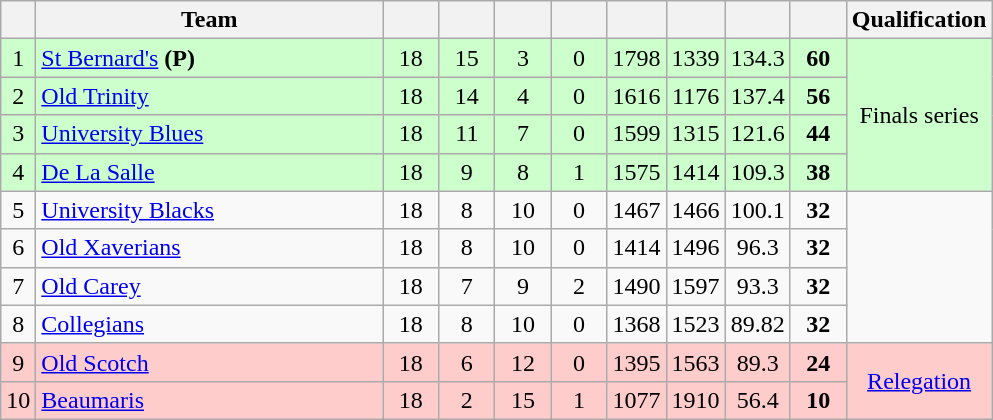<table class="wikitable" style="text-align:center; margin-bottom:0">
<tr>
<th style="width:10px"></th>
<th style="width:35%;">Team</th>
<th style="width:30px;"></th>
<th style="width:30px;"></th>
<th style="width:30px;"></th>
<th style="width:30px;"></th>
<th style="width:30px;"></th>
<th style="width:30px;"></th>
<th style="width:30px;"></th>
<th style="width:30px;"></th>
<th>Qualification</th>
</tr>
<tr style="background:#ccffcc;">
<td>1</td>
<td style="text-align:left;"><a href='#'>St Bernard's</a> <strong>(P)</strong></td>
<td>18</td>
<td>15</td>
<td>3</td>
<td>0</td>
<td>1798</td>
<td>1339</td>
<td>134.3</td>
<td><strong>60</strong></td>
<td rowspan=4>Finals series</td>
</tr>
<tr style="background:#ccffcc;">
<td>2</td>
<td style="text-align:left;"><a href='#'>Old Trinity</a></td>
<td>18</td>
<td>14</td>
<td>4</td>
<td>0</td>
<td>1616</td>
<td>1176</td>
<td>137.4</td>
<td><strong>56</strong></td>
</tr>
<tr style="background:#ccffcc;">
<td>3</td>
<td style="text-align:left;"><a href='#'>University Blues</a></td>
<td>18</td>
<td>11</td>
<td>7</td>
<td>0</td>
<td>1599</td>
<td>1315</td>
<td>121.6</td>
<td><strong>44</strong></td>
</tr>
<tr style="background:#ccffcc;">
<td>4</td>
<td style="text-align:left;"><a href='#'>De La Salle</a></td>
<td>18</td>
<td>9</td>
<td>8</td>
<td>1</td>
<td>1575</td>
<td>1414</td>
<td>109.3</td>
<td><strong>38</strong></td>
</tr>
<tr>
<td>5</td>
<td style="text-align:left;"><a href='#'>University Blacks</a></td>
<td>18</td>
<td>8</td>
<td>10</td>
<td>0</td>
<td>1467</td>
<td>1466</td>
<td>100.1</td>
<td><strong>32</strong></td>
</tr>
<tr>
<td>6</td>
<td style="text-align:left;"><a href='#'>Old Xaverians</a></td>
<td>18</td>
<td>8</td>
<td>10</td>
<td>0</td>
<td>1414</td>
<td>1496</td>
<td>96.3</td>
<td><strong>32</strong></td>
</tr>
<tr>
<td>7</td>
<td style="text-align:left;"><a href='#'>Old Carey</a></td>
<td>18</td>
<td>7</td>
<td>9</td>
<td>2</td>
<td>1490</td>
<td>1597</td>
<td>93.3</td>
<td><strong>32</strong></td>
</tr>
<tr>
<td>8</td>
<td style="text-align:left;"><a href='#'>Collegians</a></td>
<td>18</td>
<td>8</td>
<td>10</td>
<td>0</td>
<td>1368</td>
<td>1523</td>
<td>89.82</td>
<td><strong>32</strong></td>
</tr>
<tr style="background:#FFCCCC;">
<td>9</td>
<td style="text-align:left;"><a href='#'>Old Scotch</a></td>
<td>18</td>
<td>6</td>
<td>12</td>
<td>0</td>
<td>1395</td>
<td>1563</td>
<td>89.3</td>
<td><strong>24</strong></td>
<td rowspan=2><a href='#'>Relegation</a></td>
</tr>
<tr style="background:#FFCCCC;">
<td>10</td>
<td style="text-align:left;"><a href='#'>Beaumaris</a></td>
<td>18</td>
<td>2</td>
<td>15</td>
<td>1</td>
<td>1077</td>
<td>1910</td>
<td>56.4</td>
<td><strong>10</strong></td>
</tr>
</table>
